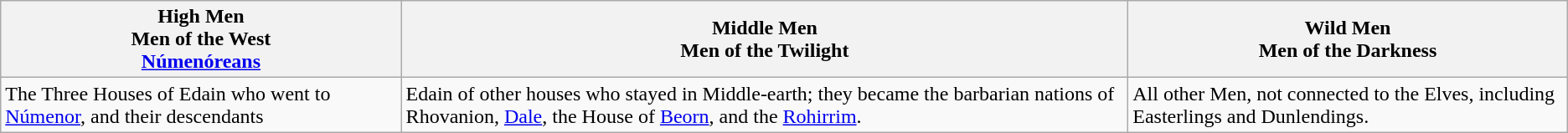<table class="wikitable">
<tr>
<th>High Men<br>Men of the West<br><a href='#'>Númenóreans</a></th>
<th>Middle Men<br>Men of the Twilight</th>
<th>Wild Men<br>Men of the Darkness</th>
</tr>
<tr>
<td>The Three Houses of Edain who went to <a href='#'>Númenor</a>, and their descendants</td>
<td>Edain of other houses who stayed in Middle-earth; they became the barbarian nations of Rhovanion, <a href='#'>Dale</a>, the House of <a href='#'>Beorn</a>, and the <a href='#'>Rohirrim</a>.</td>
<td>All other Men, not connected to the Elves, including Easterlings and Dunlendings.</td>
</tr>
</table>
